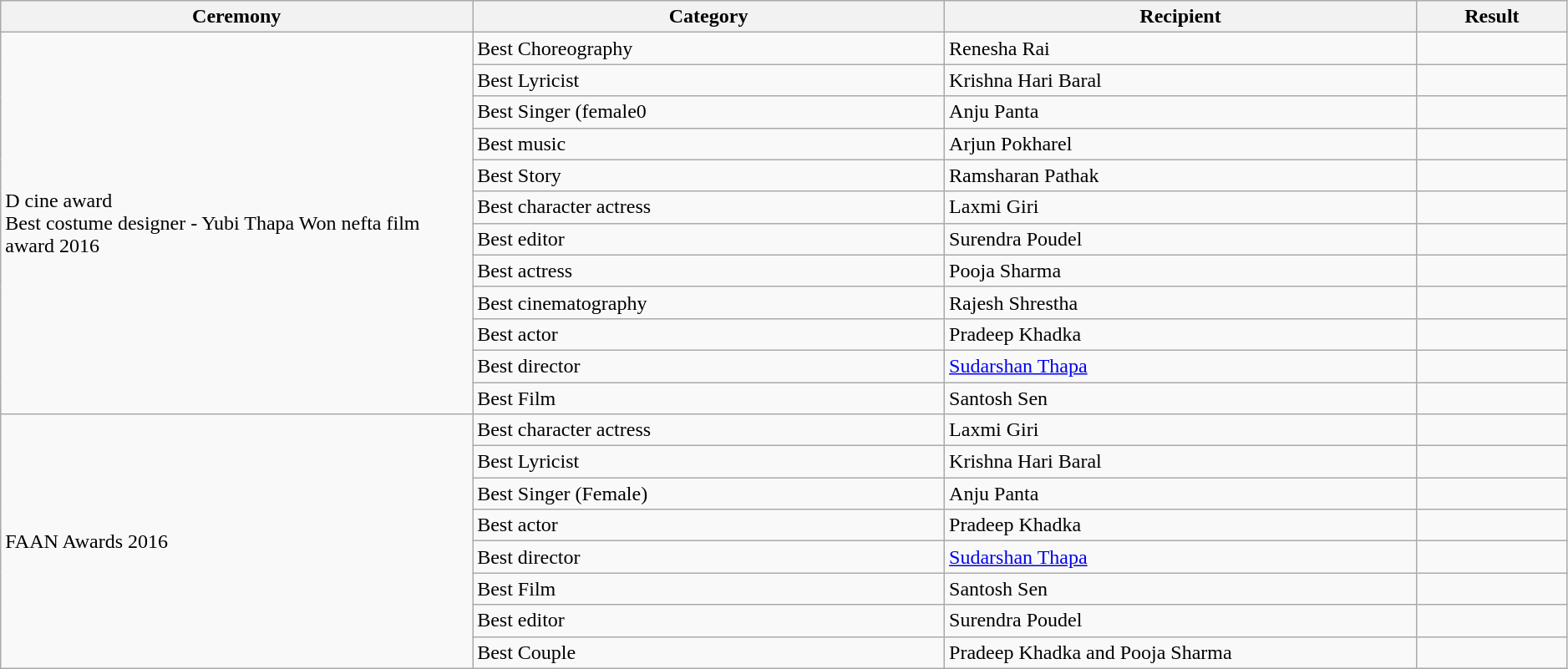<table class="wikitable mw-collapsible " style="width:99%;"  >
<tr>
<th style="width:25%;" scope="col">Ceremony</th>
<th style="width:25%;" scope="col">Category</th>
<th style="width:25%;" scope="col">Recipient</th>
<th style="width:8%;" scope="col">Result</th>
</tr>
<tr>
<td rowspan="12">D cine award  <br>Best costume designer - Yubi Thapa
Won nefta film award 2016</td>
<td>Best Choreography</td>
<td>Renesha Rai</td>
<td></td>
</tr>
<tr>
<td>Best Lyricist</td>
<td>Krishna Hari Baral</td>
<td></td>
</tr>
<tr>
<td>Best Singer (female0</td>
<td>Anju Panta</td>
<td></td>
</tr>
<tr>
<td>Best music</td>
<td>Arjun Pokharel</td>
<td></td>
</tr>
<tr>
<td>Best Story</td>
<td>Ramsharan Pathak</td>
<td></td>
</tr>
<tr>
<td>Best character actress</td>
<td>Laxmi Giri</td>
<td></td>
</tr>
<tr>
<td>Best editor</td>
<td>Surendra Poudel</td>
<td></td>
</tr>
<tr>
<td>Best actress</td>
<td>Pooja Sharma</td>
<td></td>
</tr>
<tr>
<td>Best cinematography</td>
<td>Rajesh Shrestha</td>
<td></td>
</tr>
<tr>
<td>Best actor</td>
<td>Pradeep Khadka</td>
<td></td>
</tr>
<tr>
<td>Best director</td>
<td><a href='#'>Sudarshan Thapa</a></td>
<td></td>
</tr>
<tr>
<td>Best Film</td>
<td>Santosh Sen</td>
<td></td>
</tr>
<tr>
<td rowspan="8">FAAN Awards 2016 </td>
<td>Best character actress</td>
<td>Laxmi Giri</td>
<td></td>
</tr>
<tr>
<td>Best Lyricist</td>
<td>Krishna Hari Baral</td>
<td></td>
</tr>
<tr>
<td>Best Singer (Female)</td>
<td>Anju Panta</td>
<td></td>
</tr>
<tr>
<td>Best actor</td>
<td>Pradeep Khadka</td>
<td></td>
</tr>
<tr>
<td>Best director</td>
<td><a href='#'>Sudarshan Thapa</a></td>
<td></td>
</tr>
<tr>
<td>Best Film</td>
<td>Santosh Sen</td>
<td></td>
</tr>
<tr>
<td>Best editor</td>
<td>Surendra Poudel</td>
<td></td>
</tr>
<tr>
<td>Best Couple</td>
<td>Pradeep Khadka and Pooja Sharma</td>
<td></td>
</tr>
</table>
